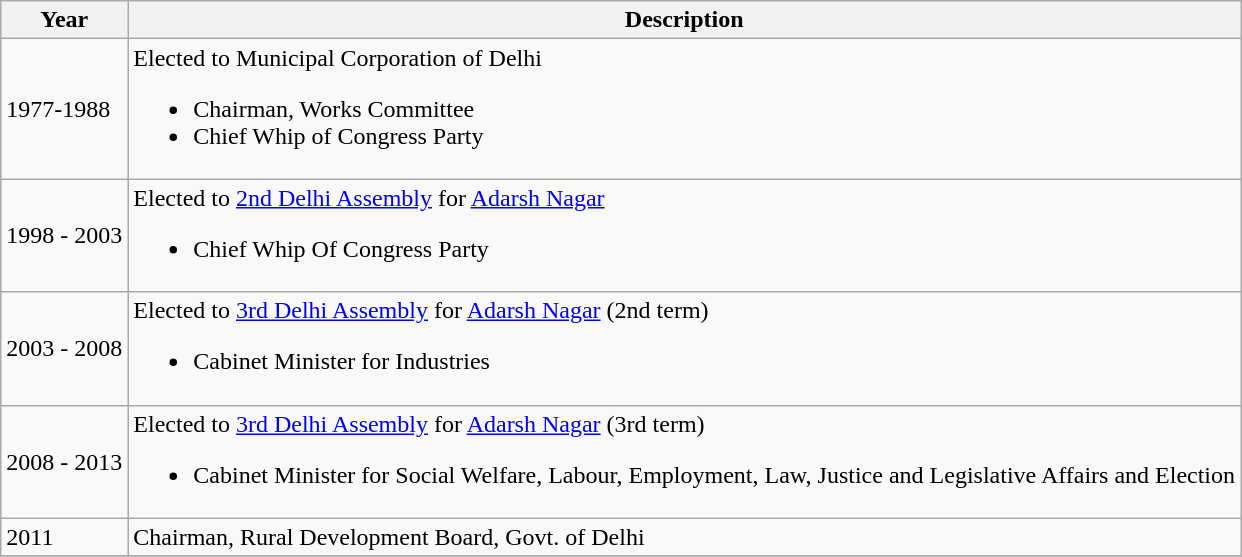<table class="wikitable">
<tr>
<th>Year</th>
<th>Description</th>
</tr>
<tr>
<td>1977-1988</td>
<td>Elected to Municipal Corporation of Delhi<br><ul><li>Chairman, Works Committee</li><li>Chief Whip of Congress Party</li></ul></td>
</tr>
<tr>
<td>1998 - 2003</td>
<td>Elected to <a href='#'>2nd Delhi Assembly</a> for <a href='#'>Adarsh Nagar</a><br><ul><li>Chief Whip Of Congress Party</li></ul></td>
</tr>
<tr>
<td>2003 - 2008</td>
<td>Elected to <a href='#'>3rd Delhi Assembly</a> for <a href='#'>Adarsh Nagar</a> (2nd term)<br><ul><li>Cabinet Minister for Industries</li></ul></td>
</tr>
<tr>
<td>2008 - 2013</td>
<td>Elected to <a href='#'>3rd Delhi Assembly</a> for <a href='#'>Adarsh Nagar</a> (3rd term)<br><ul><li>Cabinet Minister for Social Welfare, Labour, Employment, Law, Justice and Legislative Affairs and Election</li></ul></td>
</tr>
<tr>
<td>2011</td>
<td>Chairman, Rural Development Board, Govt. of Delhi</td>
</tr>
<tr>
</tr>
</table>
